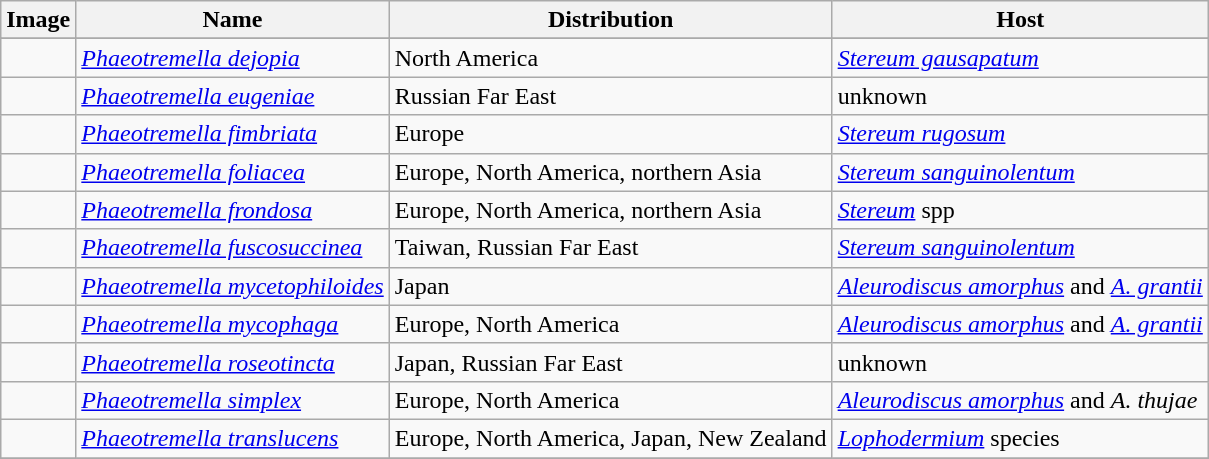<table class="wikitable sortable collapsible">
<tr>
<th>Image</th>
<th>Name</th>
<th>Distribution</th>
<th>Host</th>
</tr>
<tr>
</tr>
<tr>
<td></td>
<td><em><a href='#'>Phaeotremella dejopia</a></em></td>
<td>North America</td>
<td><em><a href='#'>Stereum gausapatum</a></em></td>
</tr>
<tr>
<td></td>
<td><em><a href='#'>Phaeotremella eugeniae</a></em></td>
<td>Russian Far East</td>
<td>unknown</td>
</tr>
<tr>
<td></td>
<td><em><a href='#'>Phaeotremella fimbriata</a></em></td>
<td>Europe</td>
<td><em><a href='#'>Stereum rugosum</a></em></td>
</tr>
<tr>
<td></td>
<td><em><a href='#'>Phaeotremella foliacea</a></em></td>
<td>Europe, North America, northern Asia</td>
<td><em><a href='#'>Stereum sanguinolentum</a></em> </td>
</tr>
<tr>
<td></td>
<td><em><a href='#'>Phaeotremella frondosa</a></em></td>
<td>Europe, North America, northern Asia</td>
<td><em><a href='#'>Stereum</a></em> spp</td>
</tr>
<tr>
<td></td>
<td><em><a href='#'>Phaeotremella fuscosuccinea</a></em></td>
<td>Taiwan, Russian Far East</td>
<td><em><a href='#'>Stereum sanguinolentum</a></em></td>
</tr>
<tr>
<td></td>
<td><em><a href='#'>Phaeotremella mycetophiloides</a></em></td>
<td>Japan</td>
<td><em><a href='#'>Aleurodiscus amorphus</a></em> and <em><a href='#'>A. grantii</a></em></td>
</tr>
<tr>
<td></td>
<td><em><a href='#'>Phaeotremella mycophaga</a></em></td>
<td>Europe, North America</td>
<td><em><a href='#'>Aleurodiscus amorphus</a></em> and <em><a href='#'>A. grantii</a></em></td>
</tr>
<tr>
<td></td>
<td><em><a href='#'>Phaeotremella roseotincta</a></em></td>
<td>Japan, Russian Far East</td>
<td>unknown</td>
</tr>
<tr>
<td></td>
<td><em><a href='#'>Phaeotremella simplex</a></em></td>
<td>Europe, North America</td>
<td><em><a href='#'>Aleurodiscus amorphus</a></em> and <em>A. thujae</em></td>
</tr>
<tr>
<td></td>
<td><em><a href='#'>Phaeotremella translucens</a></em></td>
<td>Europe, North America, Japan, New Zealand</td>
<td><em><a href='#'>Lophodermium</a></em> species</td>
</tr>
<tr>
</tr>
</table>
